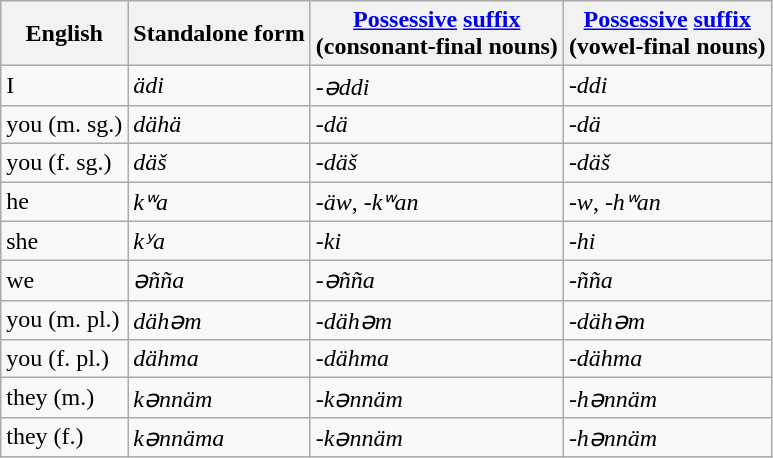<table class="wikitable">
<tr>
<th>English</th>
<th>Standalone form</th>
<th><a href='#'>Possessive</a> <a href='#'>suffix</a><br>(consonant-final nouns)</th>
<th><a href='#'>Possessive</a> <a href='#'>suffix</a><br>(vowel-final nouns)</th>
</tr>
<tr>
<td>I</td>
<td><em>ädi</em></td>
<td><em>-əddi</em></td>
<td><em>-ddi</em></td>
</tr>
<tr>
<td>you (m. sg.)</td>
<td><em>dähä</em></td>
<td><em>-dä</em></td>
<td><em>-dä</em></td>
</tr>
<tr>
<td>you (f. sg.)</td>
<td><em>däš</em></td>
<td><em>-däš</em></td>
<td><em>-däš</em></td>
</tr>
<tr>
<td>he</td>
<td><em>kʷa</em></td>
<td><em>-äw</em>, <em>-kʷan</em></td>
<td><em>-w</em>, <em>-hʷan</em></td>
</tr>
<tr>
<td>she</td>
<td><em>kʸa</em></td>
<td><em>-ki</em></td>
<td><em>-hi</em></td>
</tr>
<tr>
<td>we</td>
<td><em>əñña</em></td>
<td><em>-əñña</em></td>
<td><em>-ñña</em></td>
</tr>
<tr>
<td>you (m. pl.)</td>
<td><em>dähəm</em></td>
<td><em>-dähəm</em></td>
<td><em>-dähəm</em></td>
</tr>
<tr>
<td>you (f. pl.)</td>
<td><em>dähma</em></td>
<td><em>-dähma</em></td>
<td><em>-dähma</em></td>
</tr>
<tr>
<td>they (m.)</td>
<td><em>kənnäm</em></td>
<td><em>-kənnäm</em></td>
<td><em>-hənnäm</em></td>
</tr>
<tr>
<td>they (f.)</td>
<td><em>kənnäma</em></td>
<td><em>-kənnäm</em></td>
<td><em>-hənnäm</em></td>
</tr>
</table>
